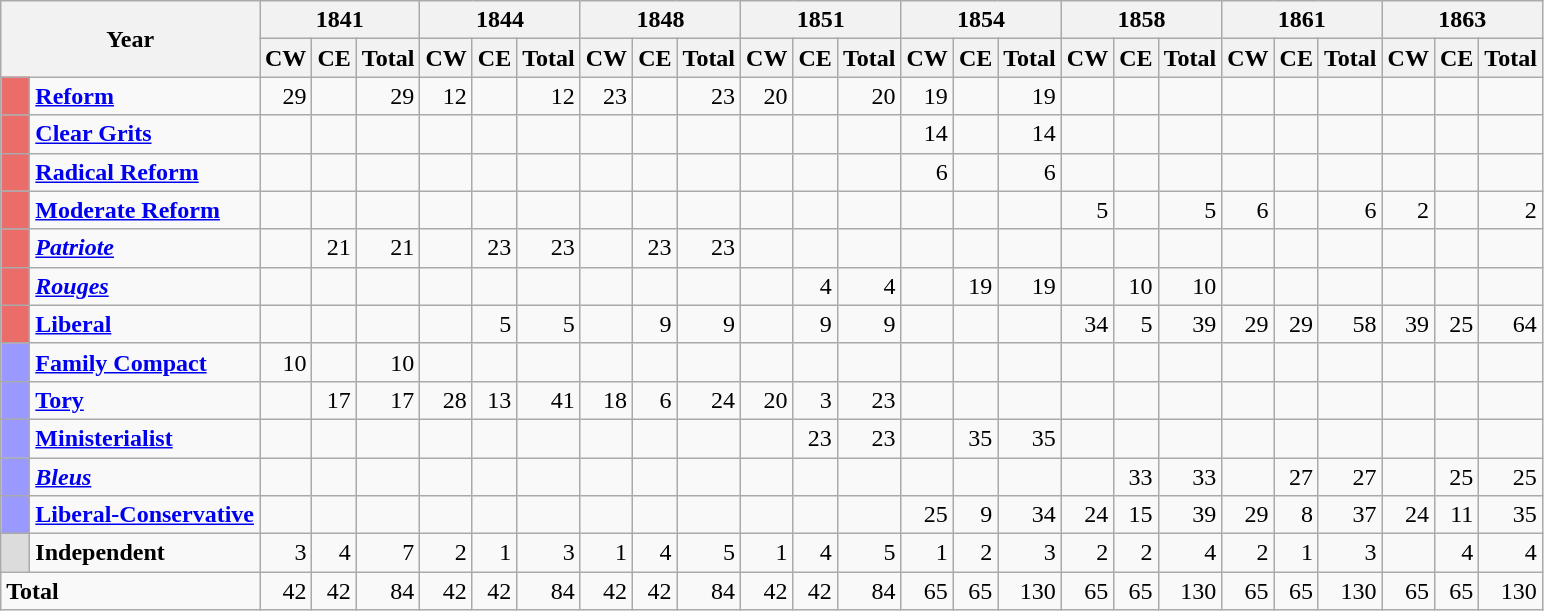<table class="wikitable">
<tr>
<th Colspan = "2" rowspan = "2"><strong>Year</strong></th>
<th colspan = "3">1841</th>
<th colspan = "3">1844</th>
<th colspan = "3">1848</th>
<th colspan = "3">1851</th>
<th colspan = "3">1854</th>
<th colspan = "3">1858</th>
<th colspan = "3">1861</th>
<th colspan = "3">1863</th>
</tr>
<tr>
<th>CW</th>
<th>CE</th>
<th>Total</th>
<th>CW</th>
<th>CE</th>
<th>Total</th>
<th>CW</th>
<th>CE</th>
<th>Total</th>
<th>CW</th>
<th>CE</th>
<th>Total</th>
<th>CW</th>
<th>CE</th>
<th>Total</th>
<th>CW</th>
<th>CE</th>
<th>Total</th>
<th>CW</th>
<th>CE</th>
<th>Total</th>
<th>CW</th>
<th>CE</th>
<th>Total</th>
</tr>
<tr align = "right">
<td bgcolor="#EA6D6A">   </td>
<td align="left"><strong><a href='#'>Reform</a></strong></td>
<td>29</td>
<td></td>
<td>29</td>
<td>12</td>
<td></td>
<td>12</td>
<td>23</td>
<td></td>
<td>23</td>
<td>20</td>
<td></td>
<td>20</td>
<td>19</td>
<td></td>
<td>19</td>
<td></td>
<td></td>
<td></td>
<td></td>
<td></td>
<td></td>
<td></td>
<td></td>
<td></td>
</tr>
<tr align = "right">
<td bgcolor="#EA6D6A">   </td>
<td align="left"><strong><a href='#'>Clear Grits</a></strong></td>
<td></td>
<td></td>
<td></td>
<td></td>
<td></td>
<td></td>
<td></td>
<td></td>
<td></td>
<td></td>
<td></td>
<td></td>
<td>14</td>
<td></td>
<td>14</td>
<td></td>
<td></td>
<td></td>
<td></td>
<td></td>
<td></td>
<td></td>
<td></td>
<td></td>
</tr>
<tr align = "right">
<td bgcolor="#EA6D6A">   </td>
<td align="left"><strong><a href='#'>Radical Reform</a></strong></td>
<td></td>
<td></td>
<td></td>
<td></td>
<td></td>
<td></td>
<td></td>
<td></td>
<td></td>
<td></td>
<td></td>
<td></td>
<td>6</td>
<td></td>
<td>6</td>
<td></td>
<td></td>
<td></td>
<td></td>
<td></td>
<td></td>
<td></td>
<td></td>
<td></td>
</tr>
<tr align = "right">
<td bgcolor="#EA6D6A">   </td>
<td align="left"><strong><a href='#'>Moderate Reform</a></strong></td>
<td></td>
<td></td>
<td></td>
<td></td>
<td></td>
<td></td>
<td></td>
<td></td>
<td></td>
<td></td>
<td></td>
<td></td>
<td></td>
<td></td>
<td></td>
<td>5</td>
<td></td>
<td>5</td>
<td>6</td>
<td></td>
<td>6</td>
<td>2</td>
<td></td>
<td>2</td>
</tr>
<tr align = "right">
<td bgcolor="#EA6D6A">   </td>
<td align="left"><strong><em><a href='#'>Patriote</a></em></strong></td>
<td></td>
<td>21</td>
<td>21</td>
<td></td>
<td>23</td>
<td>23</td>
<td></td>
<td>23</td>
<td>23</td>
<td></td>
<td></td>
<td></td>
<td></td>
<td></td>
<td></td>
<td></td>
<td></td>
<td></td>
<td></td>
<td></td>
<td></td>
<td></td>
<td></td>
<td></td>
</tr>
<tr align = "right">
<td bgcolor="#EA6D6A">   </td>
<td align="left"><strong><em><a href='#'>Rouges</a></em></strong></td>
<td></td>
<td></td>
<td></td>
<td></td>
<td></td>
<td></td>
<td></td>
<td></td>
<td></td>
<td></td>
<td>4</td>
<td>4</td>
<td></td>
<td>19</td>
<td>19</td>
<td></td>
<td>10</td>
<td>10</td>
<td></td>
<td></td>
<td></td>
<td></td>
<td></td>
<td></td>
</tr>
<tr align = "right">
<td bgcolor="#EA6D6A">   </td>
<td align="left"><strong><a href='#'>Liberal</a></strong></td>
<td></td>
<td></td>
<td></td>
<td></td>
<td>5</td>
<td>5</td>
<td></td>
<td>9</td>
<td>9</td>
<td></td>
<td>9</td>
<td>9</td>
<td></td>
<td></td>
<td></td>
<td>34</td>
<td>5</td>
<td>39</td>
<td>29</td>
<td>29</td>
<td>58</td>
<td>39</td>
<td>25</td>
<td>64</td>
</tr>
<tr align = "right">
<td bgcolor="#9999FF">   </td>
<td align="left"><strong><a href='#'>Family Compact</a></strong></td>
<td>10</td>
<td></td>
<td>10</td>
<td></td>
<td></td>
<td></td>
<td></td>
<td></td>
<td></td>
<td></td>
<td></td>
<td></td>
<td></td>
<td></td>
<td></td>
<td></td>
<td></td>
<td></td>
<td></td>
<td></td>
<td></td>
<td></td>
<td></td>
<td></td>
</tr>
<tr align = "right">
<td bgcolor="#9999FF">   </td>
<td align="left"><strong><a href='#'>Tory</a></strong></td>
<td></td>
<td>17</td>
<td>17</td>
<td>28</td>
<td>13</td>
<td>41</td>
<td>18</td>
<td>6</td>
<td>24</td>
<td>20</td>
<td>3</td>
<td>23</td>
<td></td>
<td></td>
<td></td>
<td></td>
<td></td>
<td></td>
<td></td>
<td></td>
<td></td>
<td></td>
<td></td>
<td></td>
</tr>
<tr align = "right">
<td bgcolor="#9999FF">   </td>
<td align="left"><strong><a href='#'>Ministerialist</a></strong></td>
<td></td>
<td></td>
<td></td>
<td></td>
<td></td>
<td></td>
<td></td>
<td></td>
<td></td>
<td></td>
<td>23</td>
<td>23</td>
<td></td>
<td>35</td>
<td>35</td>
<td></td>
<td></td>
<td></td>
<td></td>
<td></td>
<td></td>
<td></td>
<td></td>
<td></td>
</tr>
<tr align = "right">
<td bgcolor="#9999FF">   </td>
<td align="left"><strong><em><a href='#'>Bleus</a></em></strong></td>
<td></td>
<td></td>
<td></td>
<td></td>
<td></td>
<td></td>
<td></td>
<td></td>
<td></td>
<td></td>
<td></td>
<td></td>
<td></td>
<td></td>
<td></td>
<td></td>
<td>33</td>
<td>33</td>
<td></td>
<td>27</td>
<td>27</td>
<td></td>
<td>25</td>
<td>25</td>
</tr>
<tr align = "right">
<td bgcolor="#9999FF">   </td>
<td align="left"><strong><a href='#'>Liberal-Conservative</a></strong></td>
<td></td>
<td></td>
<td></td>
<td></td>
<td></td>
<td></td>
<td></td>
<td></td>
<td></td>
<td></td>
<td></td>
<td></td>
<td>25</td>
<td>9</td>
<td>34</td>
<td>24</td>
<td>15</td>
<td>39</td>
<td>29</td>
<td>8</td>
<td>37</td>
<td>24</td>
<td>11</td>
<td>35</td>
</tr>
<tr align = "right">
<td bgcolor="#DCDCDC">   </td>
<td align="left"><strong>Independent</strong></td>
<td>3</td>
<td>4</td>
<td>7</td>
<td>2</td>
<td>1</td>
<td>3</td>
<td>1</td>
<td>4</td>
<td>5</td>
<td>1</td>
<td>4</td>
<td>5</td>
<td>1</td>
<td>2</td>
<td>3</td>
<td>2</td>
<td>2</td>
<td>4</td>
<td>2</td>
<td>1</td>
<td>3</td>
<td></td>
<td>4</td>
<td>4</td>
</tr>
<tr align = "right">
<td colspan = "2" align="left"><strong>Total</strong></td>
<td>42</td>
<td>42</td>
<td>84</td>
<td>42</td>
<td>42</td>
<td>84</td>
<td>42</td>
<td>42</td>
<td>84</td>
<td>42</td>
<td>42</td>
<td>84</td>
<td>65</td>
<td>65</td>
<td>130</td>
<td>65</td>
<td>65</td>
<td>130</td>
<td>65</td>
<td>65</td>
<td>130</td>
<td>65</td>
<td>65</td>
<td>130</td>
</tr>
</table>
